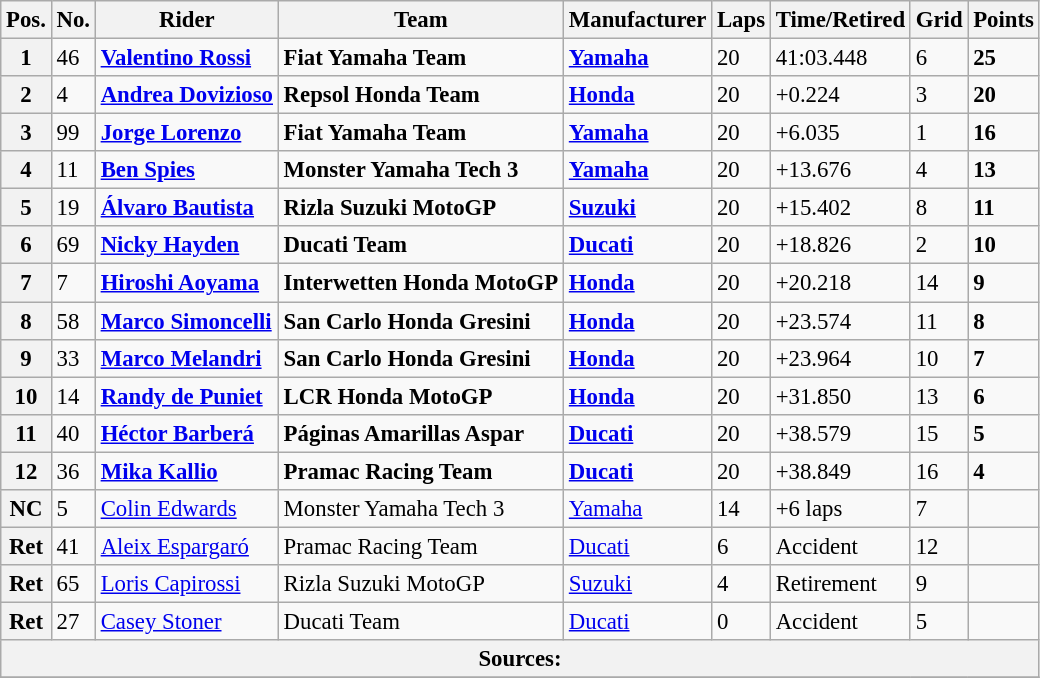<table class="wikitable" style="font-size: 95%;">
<tr>
<th>Pos.</th>
<th>No.</th>
<th>Rider</th>
<th>Team</th>
<th>Manufacturer</th>
<th>Laps</th>
<th>Time/Retired</th>
<th>Grid</th>
<th>Points</th>
</tr>
<tr>
<th>1</th>
<td>46</td>
<td> <strong><a href='#'>Valentino Rossi</a></strong></td>
<td><strong>Fiat Yamaha Team</strong></td>
<td><strong><a href='#'>Yamaha</a></strong></td>
<td>20</td>
<td>41:03.448</td>
<td>6</td>
<td><strong>25</strong></td>
</tr>
<tr>
<th>2</th>
<td>4</td>
<td> <strong><a href='#'>Andrea Dovizioso</a></strong></td>
<td><strong>Repsol Honda Team</strong></td>
<td><strong><a href='#'>Honda</a></strong></td>
<td>20</td>
<td>+0.224</td>
<td>3</td>
<td><strong>20</strong></td>
</tr>
<tr>
<th>3</th>
<td>99</td>
<td> <strong><a href='#'>Jorge Lorenzo</a></strong></td>
<td><strong>Fiat Yamaha Team</strong></td>
<td><strong><a href='#'>Yamaha</a></strong></td>
<td>20</td>
<td>+6.035</td>
<td>1</td>
<td><strong>16</strong></td>
</tr>
<tr>
<th>4</th>
<td>11</td>
<td> <strong><a href='#'>Ben Spies</a></strong></td>
<td><strong>Monster Yamaha Tech 3</strong></td>
<td><strong><a href='#'>Yamaha</a></strong></td>
<td>20</td>
<td>+13.676</td>
<td>4</td>
<td><strong>13</strong></td>
</tr>
<tr>
<th>5</th>
<td>19</td>
<td> <strong><a href='#'>Álvaro Bautista</a></strong></td>
<td><strong>Rizla Suzuki MotoGP</strong></td>
<td><strong><a href='#'>Suzuki</a></strong></td>
<td>20</td>
<td>+15.402</td>
<td>8</td>
<td><strong>11</strong></td>
</tr>
<tr>
<th>6</th>
<td>69</td>
<td> <strong><a href='#'>Nicky Hayden</a></strong></td>
<td><strong>Ducati Team</strong></td>
<td><strong><a href='#'>Ducati</a></strong></td>
<td>20</td>
<td>+18.826</td>
<td>2</td>
<td><strong>10</strong></td>
</tr>
<tr>
<th>7</th>
<td>7</td>
<td> <strong><a href='#'>Hiroshi Aoyama</a></strong></td>
<td><strong>Interwetten Honda MotoGP</strong></td>
<td><strong><a href='#'>Honda</a></strong></td>
<td>20</td>
<td>+20.218</td>
<td>14</td>
<td><strong>9</strong></td>
</tr>
<tr>
<th>8</th>
<td>58</td>
<td> <strong><a href='#'>Marco Simoncelli</a></strong></td>
<td><strong>San Carlo Honda Gresini</strong></td>
<td><strong><a href='#'>Honda</a></strong></td>
<td>20</td>
<td>+23.574</td>
<td>11</td>
<td><strong>8</strong></td>
</tr>
<tr>
<th>9</th>
<td>33</td>
<td> <strong><a href='#'>Marco Melandri</a></strong></td>
<td><strong>San Carlo Honda Gresini</strong></td>
<td><strong><a href='#'>Honda</a></strong></td>
<td>20</td>
<td>+23.964</td>
<td>10</td>
<td><strong>7</strong></td>
</tr>
<tr>
<th>10</th>
<td>14</td>
<td> <strong><a href='#'>Randy de Puniet</a></strong></td>
<td><strong>LCR Honda MotoGP</strong></td>
<td><strong><a href='#'>Honda</a></strong></td>
<td>20</td>
<td>+31.850</td>
<td>13</td>
<td><strong>6</strong></td>
</tr>
<tr>
<th>11</th>
<td>40</td>
<td> <strong><a href='#'>Héctor Barberá</a></strong></td>
<td><strong>Páginas Amarillas Aspar</strong></td>
<td><strong><a href='#'>Ducati</a></strong></td>
<td>20</td>
<td>+38.579</td>
<td>15</td>
<td><strong>5</strong></td>
</tr>
<tr>
<th>12</th>
<td>36</td>
<td> <strong><a href='#'>Mika Kallio</a></strong></td>
<td><strong>Pramac Racing Team</strong></td>
<td><strong><a href='#'>Ducati</a></strong></td>
<td>20</td>
<td>+38.849</td>
<td>16</td>
<td><strong>4</strong></td>
</tr>
<tr>
<th>NC</th>
<td>5</td>
<td> <a href='#'>Colin Edwards</a></td>
<td>Monster Yamaha Tech 3</td>
<td><a href='#'>Yamaha</a></td>
<td>14</td>
<td>+6 laps</td>
<td>7</td>
<td></td>
</tr>
<tr>
<th>Ret</th>
<td>41</td>
<td> <a href='#'>Aleix Espargaró</a></td>
<td>Pramac Racing Team</td>
<td><a href='#'>Ducati</a></td>
<td>6</td>
<td>Accident</td>
<td>12</td>
<td></td>
</tr>
<tr>
<th>Ret</th>
<td>65</td>
<td> <a href='#'>Loris Capirossi</a></td>
<td>Rizla Suzuki MotoGP</td>
<td><a href='#'>Suzuki</a></td>
<td>4</td>
<td>Retirement</td>
<td>9</td>
<td></td>
</tr>
<tr>
<th>Ret</th>
<td>27</td>
<td> <a href='#'>Casey Stoner</a></td>
<td>Ducati Team</td>
<td><a href='#'>Ducati</a></td>
<td>0</td>
<td>Accident</td>
<td>5</td>
<td></td>
</tr>
<tr>
<th colspan=9>Sources: </th>
</tr>
<tr>
</tr>
</table>
